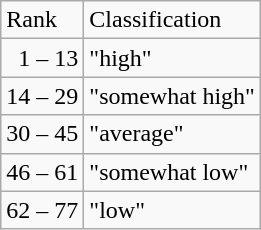<table class="wikitable" ---valign=top>
<tr>
<td>Rank</td>
<td>Classification</td>
</tr>
<tr>
<td>  1 – 13</td>
<td>"high"</td>
</tr>
<tr>
<td>14 – 29</td>
<td>"somewhat high"</td>
</tr>
<tr>
<td>30 – 45</td>
<td>"average"</td>
</tr>
<tr>
<td>46 – 61</td>
<td>"somewhat low"</td>
</tr>
<tr>
<td>62 – 77</td>
<td>"low"</td>
</tr>
</table>
